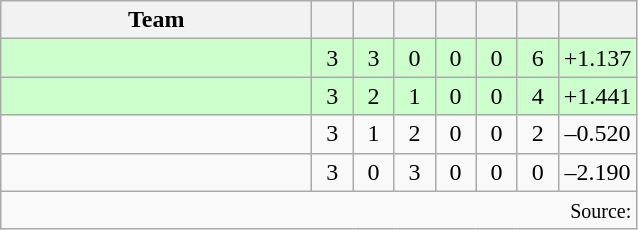<table class="wikitable" style="text-align:center">
<tr>
<th width=200>Team</th>
<th width=20></th>
<th width=20></th>
<th width=20></th>
<th width=20></th>
<th width=20></th>
<th width=20></th>
<th width=45></th>
</tr>
<tr style="background:#cfc">
<td style="text-align:left;"></td>
<td>3</td>
<td>3</td>
<td>0</td>
<td>0</td>
<td>0</td>
<td>6</td>
<td>+1.137</td>
</tr>
<tr style="background:#cfc">
<td style="text-align:left;"></td>
<td>3</td>
<td>2</td>
<td>1</td>
<td>0</td>
<td>0</td>
<td>4</td>
<td>+1.441</td>
</tr>
<tr>
<td style="text-align:left;"></td>
<td>3</td>
<td>1</td>
<td>2</td>
<td>0</td>
<td>0</td>
<td>2</td>
<td>–0.520</td>
</tr>
<tr>
<td style="text-align:left;"></td>
<td>3</td>
<td>0</td>
<td>3</td>
<td>0</td>
<td>0</td>
<td>0</td>
<td>–2.190</td>
</tr>
<tr>
<td colspan="8" style="text-align:right;"><small>Source: </small></td>
</tr>
</table>
